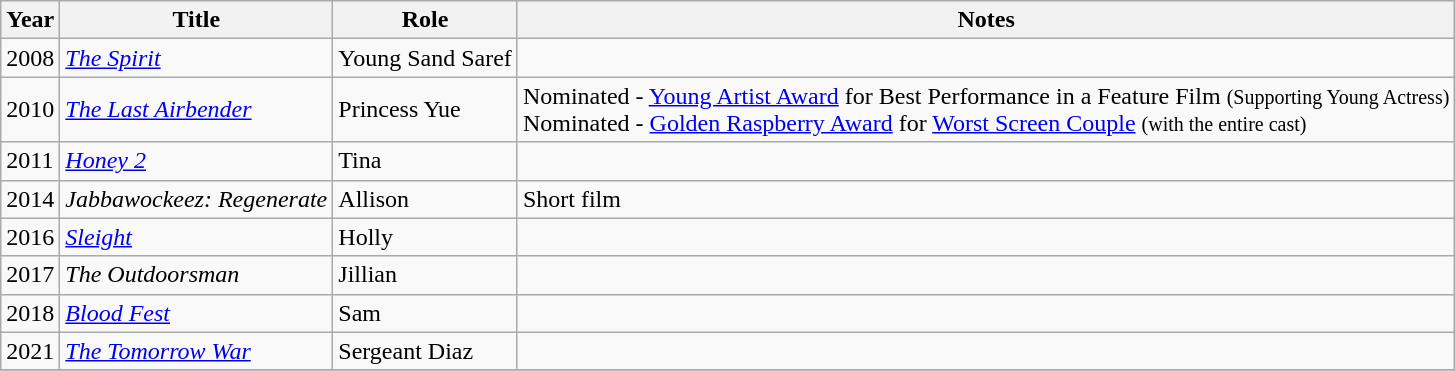<table class="wikitable sortable">
<tr>
<th>Year</th>
<th>Title</th>
<th>Role</th>
<th class="unsortable">Notes</th>
</tr>
<tr>
<td>2008</td>
<td><em><a href='#'>The Spirit</a></em></td>
<td>Young Sand Saref</td>
<td></td>
</tr>
<tr>
<td>2010</td>
<td><em><a href='#'>The Last Airbender</a></em></td>
<td>Princess Yue</td>
<td>Nominated - <a href='#'>Young Artist Award</a> for Best Performance in a Feature Film <small>(Supporting Young Actress)</small> <br>Nominated - <a href='#'>Golden Raspberry Award</a> for <a href='#'>Worst Screen Couple</a> <small>(with the entire cast)</small></td>
</tr>
<tr>
<td>2011</td>
<td><em><a href='#'>Honey 2</a></em></td>
<td>Tina</td>
<td></td>
</tr>
<tr>
<td>2014</td>
<td><em>Jabbawockeez: Regenerate</em></td>
<td>Allison</td>
<td>Short film</td>
</tr>
<tr>
<td>2016</td>
<td><em><a href='#'>Sleight</a></em></td>
<td>Holly</td>
<td></td>
</tr>
<tr>
<td>2017</td>
<td><em>The Outdoorsman</em></td>
<td>Jillian</td>
<td></td>
</tr>
<tr>
<td>2018</td>
<td><em><a href='#'>Blood Fest</a></em></td>
<td>Sam</td>
<td></td>
</tr>
<tr>
<td>2021</td>
<td><em><a href='#'>The Tomorrow War</a></em></td>
<td>Sergeant Diaz</td>
<td></td>
</tr>
<tr>
</tr>
</table>
